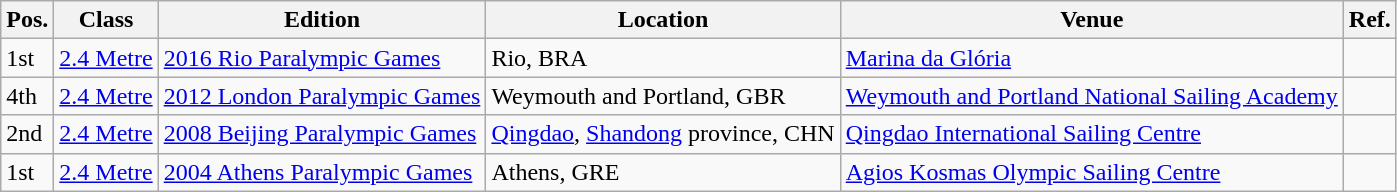<table class="wikitable sortable">
<tr>
<th>Pos.</th>
<th>Class</th>
<th>Edition</th>
<th>Location</th>
<th>Venue</th>
<th>Ref.</th>
</tr>
<tr>
<td>1st</td>
<td><a href='#'>2.4 Metre</a></td>
<td><a href='#'>2016 Rio Paralympic Games</a></td>
<td>Rio, BRA</td>
<td><a href='#'>Marina da Glória</a></td>
<td></td>
</tr>
<tr>
<td>4th</td>
<td><a href='#'>2.4 Metre</a></td>
<td><a href='#'>2012 London Paralympic Games</a></td>
<td>Weymouth and Portland, GBR</td>
<td><a href='#'>Weymouth and Portland National Sailing Academy</a></td>
<td></td>
</tr>
<tr>
<td>2nd</td>
<td><a href='#'>2.4 Metre</a></td>
<td><a href='#'>2008 Beijing Paralympic Games</a></td>
<td><a href='#'>Qingdao</a>, <a href='#'>Shandong</a> province, CHN</td>
<td><a href='#'>Qingdao International Sailing Centre</a></td>
<td></td>
</tr>
<tr>
<td>1st</td>
<td><a href='#'>2.4 Metre</a></td>
<td><a href='#'>2004 Athens Paralympic Games</a></td>
<td>Athens, GRE</td>
<td><a href='#'>Agios Kosmas Olympic Sailing Centre</a></td>
<td></td>
</tr>
</table>
